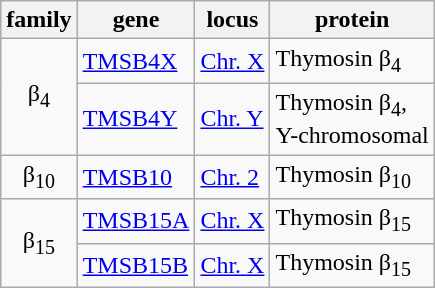<table class="wikitable">
<tr>
<th>family</th>
<th>gene</th>
<th>locus</th>
<th>protein</th>
</tr>
<tr>
<td rowspan="2" align="center">β<sub>4</sub></td>
<td><a href='#'>TMSB4X</a></td>
<td><a href='#'>Chr. X</a> </td>
<td>Thymosin β<sub>4</sub></td>
</tr>
<tr>
<td><a href='#'>TMSB4Y</a></td>
<td><a href='#'>Chr. Y</a></td>
<td>Thymosin β<sub>4</sub>,<br>Y-chromosomal</td>
</tr>
<tr>
<td align="center">β<sub>10</sub></td>
<td><a href='#'>TMSB10</a></td>
<td><a href='#'>Chr. 2</a> </td>
<td>Thymosin β<sub>10</sub></td>
</tr>
<tr>
<td rowspan="2" align="center">β<sub>15</sub></td>
<td><a href='#'>TMSB15A</a></td>
<td><a href='#'>Chr. X</a> </td>
<td>Thymosin β<sub>15</sub></td>
</tr>
<tr>
<td><a href='#'>TMSB15B</a></td>
<td><a href='#'>Chr. X</a> </td>
<td>Thymosin β<sub>15</sub></td>
</tr>
</table>
